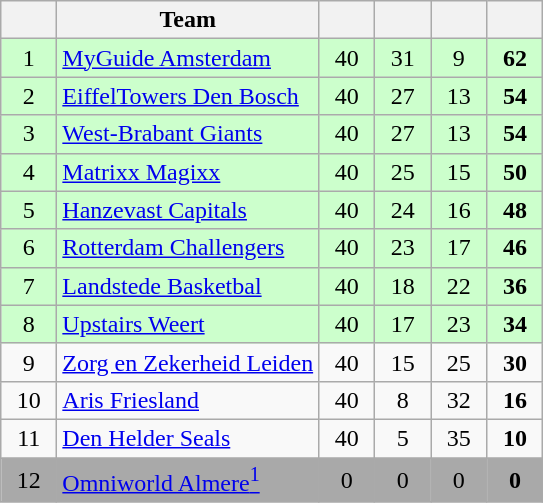<table class="wikitable" style="text-align:center">
<tr>
<th width=30></th>
<th>Team</th>
<th width=30></th>
<th width=30></th>
<th width=30></th>
<th width=30></th>
</tr>
<tr style="background:#cfc;">
<td>1</td>
<td align=left><a href='#'>MyGuide Amsterdam</a></td>
<td>40</td>
<td>31</td>
<td>9</td>
<td><strong>62</strong></td>
</tr>
<tr style="background:#cfc;">
<td>2</td>
<td align=left><a href='#'>EiffelTowers Den Bosch</a></td>
<td>40</td>
<td>27</td>
<td>13</td>
<td><strong>54</strong></td>
</tr>
<tr style="background:#cfc;">
<td>3</td>
<td align=left><a href='#'>West-Brabant Giants</a></td>
<td>40</td>
<td>27</td>
<td>13</td>
<td><strong>54</strong></td>
</tr>
<tr style="background:#cfc;">
<td>4</td>
<td align=left><a href='#'>Matrixx Magixx</a></td>
<td>40</td>
<td>25</td>
<td>15</td>
<td><strong>50</strong></td>
</tr>
<tr style="background:#cfc;">
<td>5</td>
<td align=left><a href='#'>Hanzevast Capitals</a></td>
<td>40</td>
<td>24</td>
<td>16</td>
<td><strong>48</strong></td>
</tr>
<tr style="background:#cfc;">
<td>6</td>
<td align=left><a href='#'>Rotterdam Challengers</a></td>
<td>40</td>
<td>23</td>
<td>17</td>
<td><strong>46</strong></td>
</tr>
<tr style="background:#cfc;">
<td>7</td>
<td align=left><a href='#'>Landstede Basketbal</a></td>
<td>40</td>
<td>18</td>
<td>22</td>
<td><strong>36</strong></td>
</tr>
<tr style="background:#cfc;">
<td>8</td>
<td align=left><a href='#'>Upstairs Weert</a></td>
<td>40</td>
<td>17</td>
<td>23</td>
<td><strong>34</strong></td>
</tr>
<tr>
<td>9</td>
<td align=left><a href='#'>Zorg en Zekerheid Leiden</a></td>
<td>40</td>
<td>15</td>
<td>25</td>
<td><strong>30</strong></td>
</tr>
<tr style="background:#;">
<td>10</td>
<td align=left><a href='#'>Aris Friesland</a></td>
<td>40</td>
<td>8</td>
<td>32</td>
<td><strong>16</strong></td>
</tr>
<tr>
<td>11</td>
<td align=left><a href='#'>Den Helder Seals</a></td>
<td>40</td>
<td>5</td>
<td>35</td>
<td><strong>10</strong></td>
</tr>
<tr style="background:darkgrey">
<td>12</td>
<td align=left><a href='#'>Omniworld Almere<sup>1</sup></a></td>
<td>0</td>
<td>0</td>
<td>0</td>
<td><strong>0</strong></td>
</tr>
</table>
